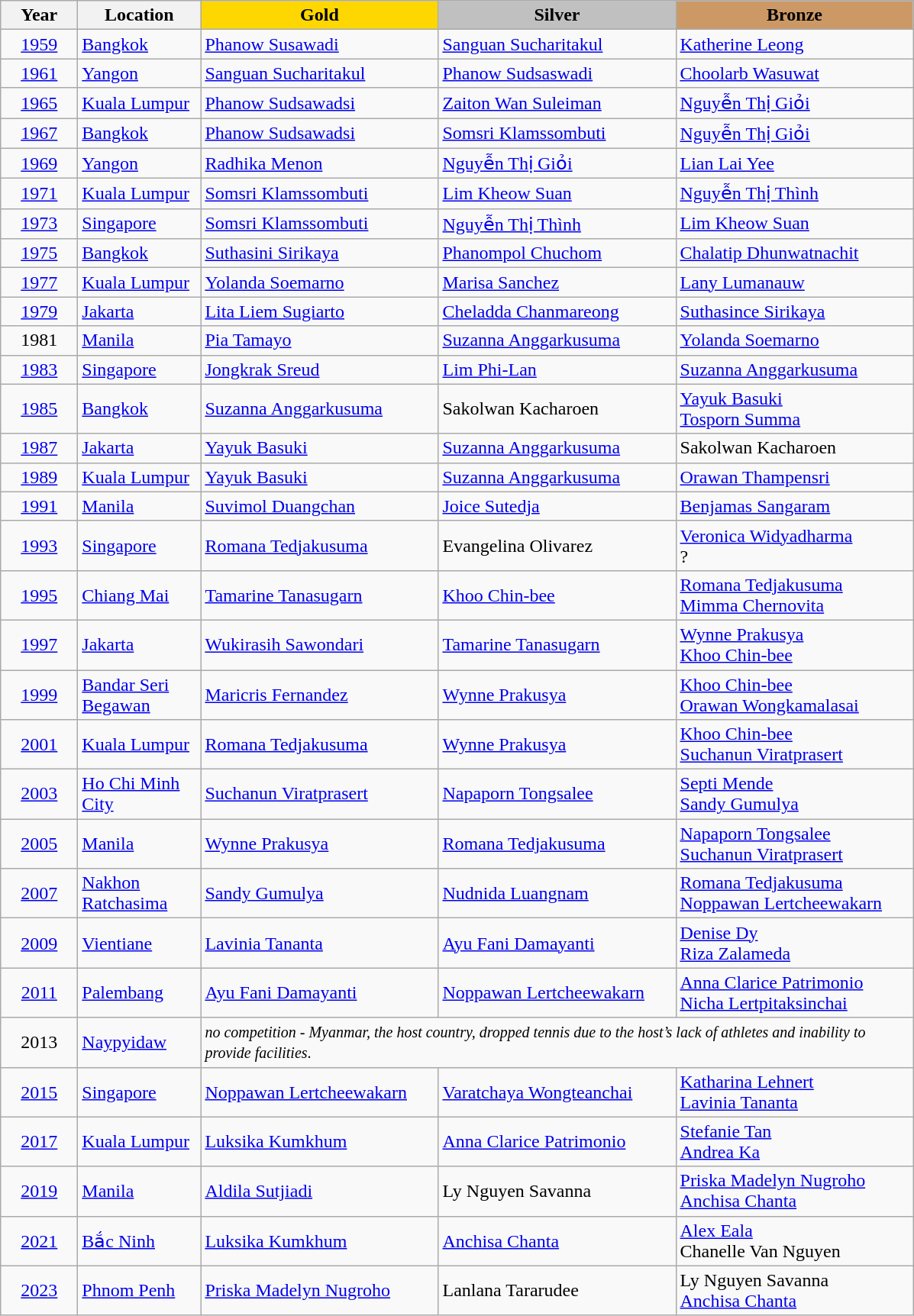<table class="wikitable">
<tr align=center>
<th width="60">Year</th>
<th width="100">Location</th>
<td width="200" bgcolor=gold><strong>Gold</strong></td>
<td width="200" bgcolor=silver><strong>Silver</strong></td>
<td width="200" bgcolor=cc9966><strong>Bronze</strong></td>
</tr>
<tr>
<td align="center"><a href='#'>1959</a></td>
<td><a href='#'>Bangkok</a></td>
<td> <a href='#'>Phanow Susawadi</a></td>
<td> <a href='#'>Sanguan Sucharitakul</a></td>
<td> <a href='#'>Katherine Leong</a></td>
</tr>
<tr>
<td align="center"><a href='#'>1961</a></td>
<td><a href='#'>Yangon</a></td>
<td> <a href='#'>Sanguan Sucharitakul</a></td>
<td> <a href='#'>Phanow Sudsaswadi</a></td>
<td> <a href='#'>Choolarb Wasuwat</a></td>
</tr>
<tr>
<td align="center"><a href='#'>1965</a></td>
<td><a href='#'>Kuala Lumpur</a></td>
<td> <a href='#'>Phanow Sudsawadsi</a></td>
<td> <a href='#'>Zaiton Wan Suleiman</a></td>
<td> <a href='#'>Nguyễn Thị Giỏi</a></td>
</tr>
<tr>
<td align="center"><a href='#'>1967</a></td>
<td><a href='#'>Bangkok</a></td>
<td> <a href='#'>Phanow Sudsawadsi</a></td>
<td> <a href='#'>Somsri Klamssombuti</a></td>
<td> <a href='#'>Nguyễn Thị Giỏi</a></td>
</tr>
<tr>
<td align="center"><a href='#'>1969</a></td>
<td><a href='#'>Yangon</a></td>
<td> <a href='#'>Radhika Menon</a></td>
<td> <a href='#'>Nguyễn Thị Giỏi</a></td>
<td> <a href='#'>Lian Lai Yee</a></td>
</tr>
<tr>
<td align="center"><a href='#'>1971</a></td>
<td><a href='#'>Kuala Lumpur</a></td>
<td> <a href='#'>Somsri Klamssombuti</a></td>
<td> <a href='#'>Lim Kheow Suan</a></td>
<td> <a href='#'>Nguyễn Thị Thình</a></td>
</tr>
<tr>
<td align="center"><a href='#'>1973</a></td>
<td><a href='#'>Singapore</a></td>
<td> <a href='#'>Somsri Klamssombuti</a></td>
<td> <a href='#'>Nguyễn Thị Thình</a></td>
<td> <a href='#'>Lim Kheow Suan</a></td>
</tr>
<tr>
<td align="center"><a href='#'>1975</a></td>
<td><a href='#'>Bangkok</a></td>
<td> <a href='#'>Suthasini Sirikaya</a></td>
<td> <a href='#'>Phanompol Chuchom</a></td>
<td> <a href='#'>Chalatip Dhunwatnachit</a></td>
</tr>
<tr>
<td align="center"><a href='#'>1977</a></td>
<td><a href='#'>Kuala Lumpur</a></td>
<td> <a href='#'>Yolanda Soemarno</a></td>
<td> <a href='#'>Marisa Sanchez</a></td>
<td> <a href='#'>Lany Lumanauw</a></td>
</tr>
<tr>
<td align="center"><a href='#'>1979</a></td>
<td><a href='#'>Jakarta</a></td>
<td> <a href='#'>Lita Liem Sugiarto</a></td>
<td> <a href='#'>Cheladda Chanmareong</a></td>
<td> <a href='#'>Suthasince Sirikaya</a></td>
</tr>
<tr>
<td align="center">1981</td>
<td><a href='#'>Manila</a></td>
<td> <a href='#'>Pia Tamayo</a></td>
<td> <a href='#'>Suzanna Anggarkusuma</a></td>
<td> <a href='#'>Yolanda Soemarno</a></td>
</tr>
<tr>
<td align="center"><a href='#'>1983</a></td>
<td><a href='#'>Singapore</a></td>
<td> <a href='#'>Jongkrak Sreud</a></td>
<td> <a href='#'>Lim Phi-Lan</a></td>
<td> <a href='#'>Suzanna Anggarkusuma</a></td>
</tr>
<tr>
<td align="center"><a href='#'>1985</a></td>
<td><a href='#'>Bangkok</a></td>
<td> <a href='#'>Suzanna Anggarkusuma</a></td>
<td> Sakolwan Kacharoen</td>
<td> <a href='#'>Yayuk Basuki</a> <br>  <a href='#'>Tosporn Summa</a></td>
</tr>
<tr>
<td align="center"><a href='#'>1987</a></td>
<td><a href='#'>Jakarta</a></td>
<td> <a href='#'>Yayuk Basuki</a></td>
<td> <a href='#'>Suzanna Anggarkusuma</a></td>
<td> Sakolwan Kacharoen</td>
</tr>
<tr>
<td align="center"><a href='#'>1989</a></td>
<td><a href='#'>Kuala Lumpur</a></td>
<td> <a href='#'>Yayuk Basuki</a></td>
<td> <a href='#'>Suzanna Anggarkusuma</a></td>
<td> <a href='#'>Orawan Thampensri</a></td>
</tr>
<tr>
<td align="center"><a href='#'>1991</a></td>
<td><a href='#'>Manila</a></td>
<td> <a href='#'>Suvimol Duangchan</a></td>
<td> <a href='#'>Joice Sutedja</a></td>
<td> <a href='#'>Benjamas Sangaram</a></td>
</tr>
<tr>
<td align="center"><a href='#'>1993</a></td>
<td><a href='#'>Singapore</a></td>
<td> <a href='#'>Romana Tedjakusuma</a></td>
<td> Evangelina Olivarez</td>
<td> <a href='#'>Veronica Widyadharma</a> <br> ?</td>
</tr>
<tr>
<td align="center"><a href='#'>1995</a></td>
<td><a href='#'>Chiang Mai</a></td>
<td> <a href='#'>Tamarine Tanasugarn</a></td>
<td> <a href='#'>Khoo Chin-bee</a></td>
<td> <a href='#'>Romana Tedjakusuma</a> <br> <a href='#'>Mimma Chernovita</a></td>
</tr>
<tr>
<td align="center"><a href='#'>1997</a></td>
<td><a href='#'>Jakarta</a></td>
<td> <a href='#'>Wukirasih Sawondari</a></td>
<td> <a href='#'>Tamarine Tanasugarn</a></td>
<td> <a href='#'>Wynne Prakusya</a> <br>  <a href='#'>Khoo Chin-bee</a></td>
</tr>
<tr>
<td align="center"><a href='#'>1999</a></td>
<td><a href='#'>Bandar Seri Begawan</a></td>
<td> <a href='#'>Maricris Fernandez</a></td>
<td> <a href='#'>Wynne Prakusya</a></td>
<td> <a href='#'>Khoo Chin-bee</a> <br> <a href='#'>Orawan Wongkamalasai</a></td>
</tr>
<tr>
<td align="center"><a href='#'>2001</a></td>
<td><a href='#'>Kuala Lumpur</a></td>
<td> <a href='#'>Romana Tedjakusuma</a></td>
<td> <a href='#'>Wynne Prakusya</a></td>
<td> <a href='#'>Khoo Chin-bee</a> <br> <a href='#'>Suchanun Viratprasert</a></td>
</tr>
<tr>
<td align="center"><a href='#'>2003</a></td>
<td><a href='#'>Ho Chi Minh City</a></td>
<td> <a href='#'>Suchanun Viratprasert</a></td>
<td> <a href='#'>Napaporn Tongsalee</a></td>
<td> <a href='#'>Septi Mende</a> <br> <a href='#'>Sandy Gumulya</a></td>
</tr>
<tr>
<td align="center"><a href='#'>2005</a></td>
<td><a href='#'>Manila</a></td>
<td> <a href='#'>Wynne Prakusya</a></td>
<td> <a href='#'>Romana Tedjakusuma</a></td>
<td> <a href='#'>Napaporn Tongsalee</a> <br> <a href='#'>Suchanun Viratprasert</a></td>
</tr>
<tr>
<td align="center"><a href='#'>2007</a></td>
<td><a href='#'>Nakhon Ratchasima</a></td>
<td> <a href='#'>Sandy Gumulya</a></td>
<td> <a href='#'>Nudnida Luangnam</a></td>
<td> <a href='#'>Romana Tedjakusuma</a> <br> <a href='#'>Noppawan Lertcheewakarn</a></td>
</tr>
<tr>
<td align="center"><a href='#'>2009</a></td>
<td><a href='#'>Vientiane</a></td>
<td> <a href='#'>Lavinia Tananta</a></td>
<td> <a href='#'>Ayu Fani Damayanti</a></td>
<td> <a href='#'>Denise Dy</a> <br> <a href='#'>Riza Zalameda</a></td>
</tr>
<tr>
<td align="center"><a href='#'>2011</a></td>
<td><a href='#'>Palembang</a></td>
<td> <a href='#'>Ayu Fani Damayanti</a></td>
<td> <a href='#'>Noppawan Lertcheewakarn</a></td>
<td> <a href='#'>Anna Clarice Patrimonio</a> <br> <a href='#'>Nicha Lertpitaksinchai</a></td>
</tr>
<tr>
<td align="center">2013</td>
<td><a href='#'>Naypyidaw</a></td>
<td colspan=3><small><em>no competition</em> - <em>Myanmar, the host country, dropped tennis due to the host’s lack of athletes and inability to provide facilities</em>.</small></td>
</tr>
<tr>
<td align="center"><a href='#'>2015</a></td>
<td><a href='#'>Singapore</a></td>
<td> <a href='#'>Noppawan Lertcheewakarn</a></td>
<td> <a href='#'>Varatchaya Wongteanchai</a></td>
<td> <a href='#'>Katharina Lehnert</a> <br> <a href='#'>Lavinia Tananta</a></td>
</tr>
<tr>
<td align="center"><a href='#'>2017</a></td>
<td><a href='#'>Kuala Lumpur</a></td>
<td> <a href='#'>Luksika Kumkhum</a></td>
<td> <a href='#'>Anna Clarice Patrimonio</a></td>
<td> <a href='#'>Stefanie Tan</a> <br> <a href='#'>Andrea Ka</a></td>
</tr>
<tr>
<td align="center"><a href='#'>2019</a></td>
<td><a href='#'>Manila</a></td>
<td> <a href='#'>Aldila Sutjiadi</a></td>
<td> Ly Nguyen Savanna</td>
<td> <a href='#'>Priska Madelyn Nugroho</a> <br> <a href='#'>Anchisa Chanta</a></td>
</tr>
<tr>
<td align="center"><a href='#'>2021</a></td>
<td><a href='#'>Bắc Ninh</a></td>
<td> <a href='#'>Luksika Kumkhum</a></td>
<td> <a href='#'>Anchisa Chanta</a></td>
<td> <a href='#'>Alex Eala</a><br> Chanelle Van Nguyen</td>
</tr>
<tr>
<td align="center"><a href='#'>2023</a></td>
<td><a href='#'>Phnom Penh</a></td>
<td> <a href='#'>Priska Madelyn Nugroho</a></td>
<td> Lanlana Tararudee</td>
<td> Ly Nguyen Savanna <br>  <a href='#'>Anchisa Chanta</a></td>
</tr>
</table>
